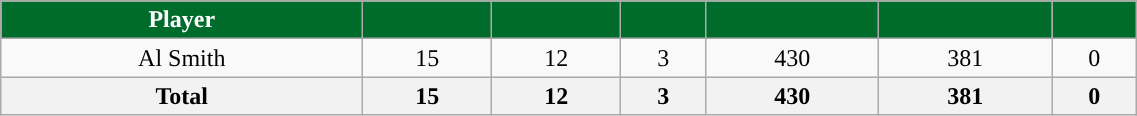<table class="wikitable sortable" style="width:60%; text-align:center;">
<tr>
<th style="color:white; background:#006C2C; ">Player</th>
<th style="color:white; background:#006C2C; "></th>
<th style="color:white;background:#006C2C; "></th>
<th style="color:white;background:#006C2C; "></th>
<th style="color:white; background:#006C2C; "></th>
<th style="color:white; background:#006C2C; "></th>
<th style="color:white; background:#006C2C; "></th>
</tr>
<tr align="center">
<td>Al Smith</td>
<td>15</td>
<td>12</td>
<td>3</td>
<td>430</td>
<td>381</td>
<td>0</td>
</tr>
<tr>
<th colspan=1>Total</th>
<th>15</th>
<th>12</th>
<th>3</th>
<th>430</th>
<th>381</th>
<th>0</th>
</tr>
</table>
